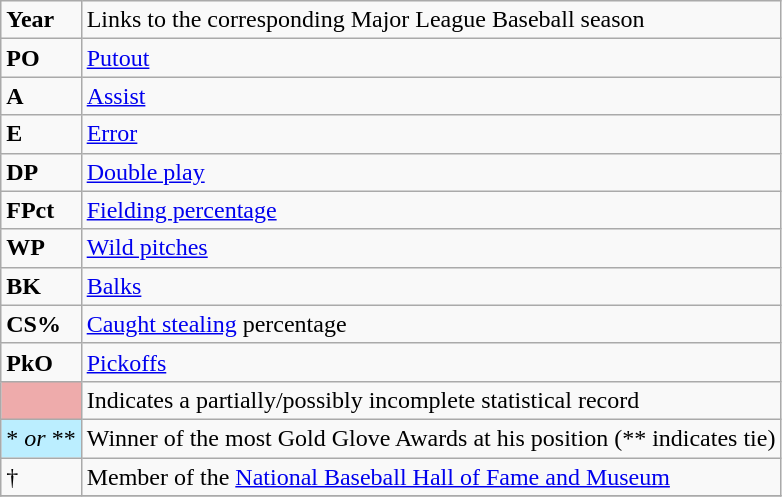<table class="wikitable" border="1">
<tr>
<td><strong>Year</strong></td>
<td>Links to the corresponding Major League Baseball season</td>
</tr>
<tr>
<td><strong>PO</strong></td>
<td><a href='#'>Putout</a></td>
</tr>
<tr>
<td><strong>A</strong></td>
<td><a href='#'>Assist</a></td>
</tr>
<tr>
<td><strong>E</strong></td>
<td><a href='#'>Error</a></td>
</tr>
<tr>
<td><strong>DP</strong></td>
<td><a href='#'>Double play</a></td>
</tr>
<tr>
<td><strong>FPct</strong></td>
<td><a href='#'>Fielding percentage</a></td>
</tr>
<tr>
<td><strong>WP</strong></td>
<td><a href='#'>Wild pitches</a></td>
</tr>
<tr>
<td><strong>BK</strong></td>
<td><a href='#'>Balks</a></td>
</tr>
<tr>
<td><strong>CS%</strong></td>
<td><a href='#'>Caught stealing</a> percentage</td>
</tr>
<tr>
<td><strong>PkO</strong></td>
<td><a href='#'>Pickoffs</a></td>
</tr>
<tr>
<td bgcolor=#eeabab></td>
<td>Indicates a partially/possibly incomplete statistical record</td>
</tr>
<tr>
<td bgcolor=#bbeeff>* <em>or</em> **</td>
<td>Winner of the most Gold Glove Awards at his position (** indicates tie)</td>
</tr>
<tr>
<td>†</td>
<td>Member of the <a href='#'>National Baseball Hall of Fame and Museum</a></td>
</tr>
<tr>
</tr>
</table>
